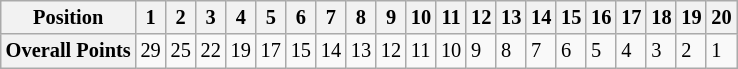<table class="wikitable" style="font-size: 85%">
<tr valign="top">
<th>Position</th>
<th>1</th>
<th>2</th>
<th>3</th>
<th>4</th>
<th>5</th>
<th>6</th>
<th>7</th>
<th>8</th>
<th>9</th>
<th>10</th>
<th>11</th>
<th>12</th>
<th>13</th>
<th>14</th>
<th>15</th>
<th>16</th>
<th>17</th>
<th>18</th>
<th>19</th>
<th>20</th>
</tr>
<tr>
<th>Overall Points</th>
<td>29</td>
<td>25</td>
<td>22</td>
<td>19</td>
<td>17</td>
<td>15</td>
<td>14</td>
<td>13</td>
<td>12</td>
<td>11</td>
<td>10</td>
<td>9</td>
<td>8</td>
<td>7</td>
<td>6</td>
<td>5</td>
<td>4</td>
<td>3</td>
<td>2</td>
<td>1</td>
</tr>
</table>
